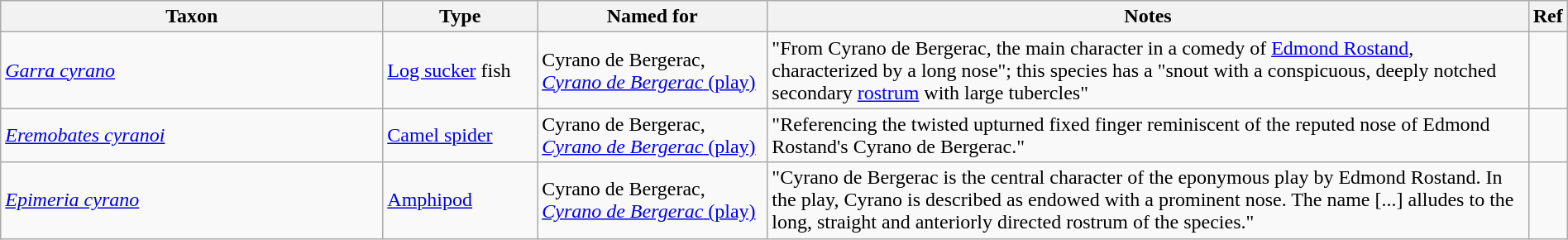<table class="wikitable sortable" width="100%">
<tr>
<th style="width:25%;">Taxon</th>
<th style="width:10%;">Type</th>
<th style="width:15%;">Named for</th>
<th style="width:50%;">Notes</th>
<th class="unsortable">Ref</th>
</tr>
<tr>
<td><em><a href='#'>Garra cyrano</a></em> </td>
<td><a href='#'>Log sucker</a> fish</td>
<td>Cyrano de Bergerac, <a href='#'><em>Cyrano de Bergerac</em> (play)</a></td>
<td>"From Cyrano de Bergerac, the main character in a comedy of <a href='#'>Edmond Rostand</a>, characterized by a long nose"; this species has a "snout with a conspicuous, deeply notched secondary <a href='#'>rostrum</a> with large tubercles"</td>
<td></td>
</tr>
<tr>
<td><em><a href='#'>Eremobates cyranoi</a></em> </td>
<td><a href='#'>Camel spider</a></td>
<td>Cyrano de Bergerac, <a href='#'><em>Cyrano de Bergerac</em> (play)</a></td>
<td>"Referencing the twisted upturned fixed finger reminiscent of the reputed nose of Edmond Rostand's Cyrano de Bergerac."</td>
<td></td>
</tr>
<tr>
<td><em><a href='#'>Epimeria cyrano</a></em> </td>
<td><a href='#'>Amphipod</a></td>
<td>Cyrano de Bergerac, <a href='#'><em>Cyrano de Bergerac</em> (play)</a></td>
<td>"Cyrano de Bergerac is the central character of the eponymous play by Edmond Rostand. In the play, Cyrano is described as endowed with a prominent nose. The name [...] alludes to the long, straight and anteriorly directed rostrum of the species."</td>
<td></td>
</tr>
</table>
